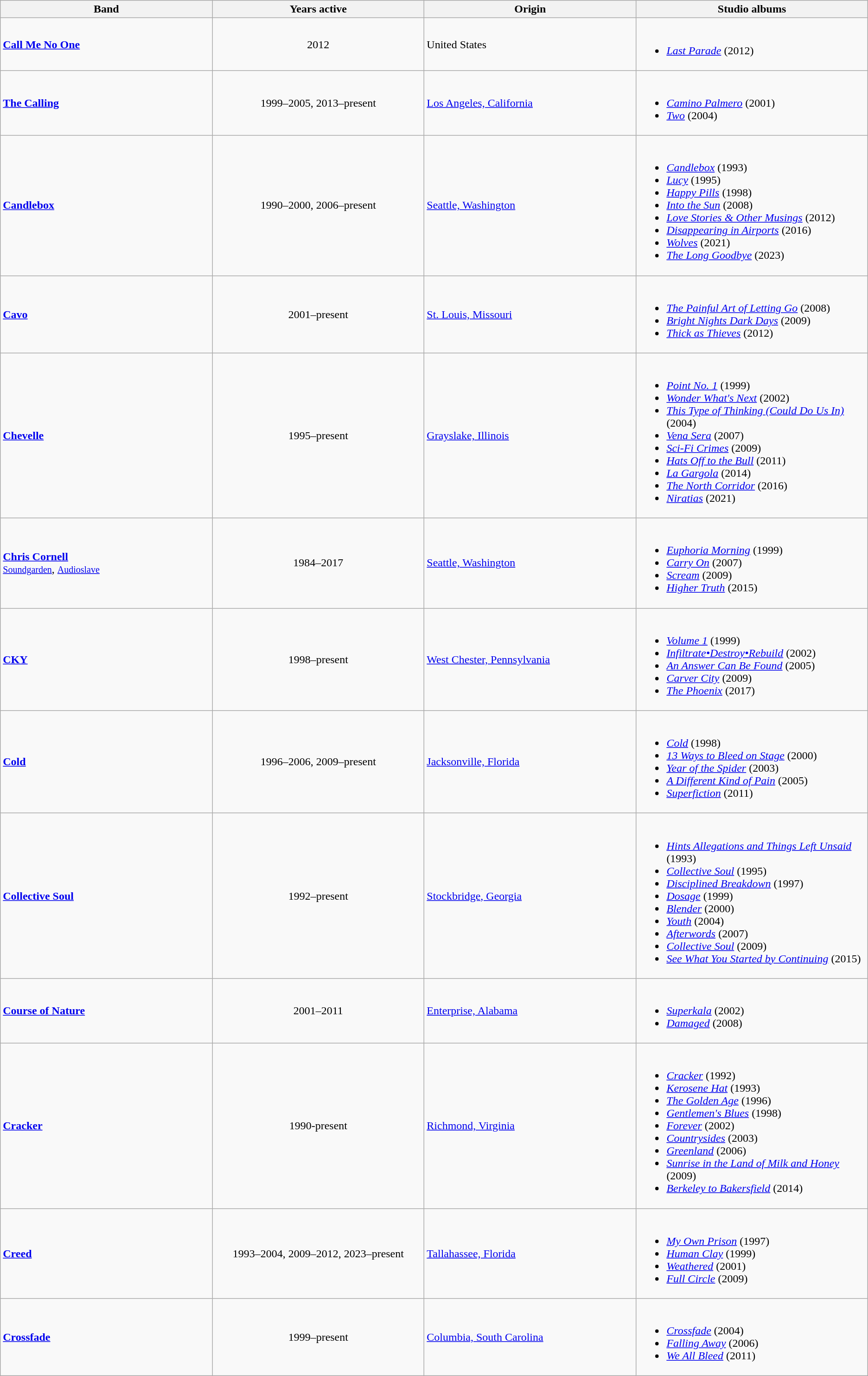<table class="wikitable sortable">
<tr>
<th style="width:15%;">Band</th>
<th style="width:15%;">Years active</th>
<th style="width:15%;">Origin</th>
<th style="width:15%;">Studio albums</th>
</tr>
<tr>
<td><strong><a href='#'>Call Me No One</a></strong></td>
<td style="text-align:center;">2012</td>
<td>United States</td>
<td><br><ul><li><em><a href='#'>Last Parade</a></em> (2012)</li></ul></td>
</tr>
<tr>
<td><strong><a href='#'>The Calling</a></strong></td>
<td style="text-align:center;">1999–2005, 2013–present</td>
<td><a href='#'>Los Angeles, California</a></td>
<td><br><ul><li><em><a href='#'>Camino Palmero</a></em> (2001)</li><li><em><a href='#'>Two</a></em> (2004)</li></ul></td>
</tr>
<tr>
<td><strong><a href='#'>Candlebox</a></strong></td>
<td style="text-align:center;">1990–2000, 2006–present</td>
<td><a href='#'>Seattle, Washington</a></td>
<td><br><ul><li><em><a href='#'>Candlebox</a></em> (1993)</li><li><em><a href='#'>Lucy</a></em> (1995)</li><li><em><a href='#'>Happy Pills</a></em> (1998)</li><li><em><a href='#'>Into the Sun</a></em> (2008)</li><li><em><a href='#'>Love Stories & Other Musings</a></em> (2012)</li><li><em><a href='#'>Disappearing in Airports</a></em> (2016)</li><li><a href='#'><em>Wolves</em></a> (2021)</li><li><a href='#'><em>The Long Goodbye</em></a> (2023)</li></ul></td>
</tr>
<tr>
<td><strong><a href='#'>Cavo</a></strong></td>
<td style="text-align:center;">2001–present</td>
<td><a href='#'>St. Louis, Missouri</a></td>
<td><br><ul><li><em><a href='#'>The Painful Art of Letting Go</a></em> (2008)</li><li><em><a href='#'>Bright Nights Dark Days</a></em> (2009)</li><li><em><a href='#'>Thick as Thieves</a></em> (2012)</li></ul></td>
</tr>
<tr>
<td><strong><a href='#'>Chevelle</a></strong></td>
<td style="text-align:center;">1995–present</td>
<td><a href='#'>Grayslake, Illinois</a></td>
<td><br><ul><li><em><a href='#'>Point No. 1</a></em> (1999)</li><li><em><a href='#'>Wonder What's Next</a></em> (2002)</li><li><em><a href='#'>This Type of Thinking (Could Do Us In)</a></em> (2004)</li><li><em><a href='#'>Vena Sera</a></em> (2007)</li><li><em><a href='#'>Sci-Fi Crimes</a></em> (2009)</li><li><em><a href='#'>Hats Off to the Bull</a></em> (2011)</li><li><em><a href='#'>La Gargola</a></em> (2014)</li><li><em><a href='#'>The North Corridor</a></em> (2016)</li><li><em><a href='#'>Niratias</a></em> (2021)</li></ul></td>
</tr>
<tr>
<td><strong><a href='#'>Chris Cornell</a></strong><br> <small><a href='#'>Soundgarden</a></small>, <small><a href='#'>Audioslave</a></small></td>
<td style="text-align:center;">1984–2017</td>
<td><a href='#'>Seattle, Washington</a></td>
<td><br><ul><li><em><a href='#'>Euphoria Morning</a></em> (1999)</li><li><em><a href='#'>Carry On</a></em> (2007)</li><li><em><a href='#'>Scream</a></em> (2009)</li><li><em><a href='#'>Higher Truth</a></em> (2015)</li></ul></td>
</tr>
<tr>
<td><strong><a href='#'>CKY</a></strong></td>
<td style="text-align:center;">1998–present</td>
<td><a href='#'>West Chester, Pennsylvania</a></td>
<td><br><ul><li><em><a href='#'>Volume 1</a></em> (1999)</li><li><em><a href='#'>Infiltrate•Destroy•Rebuild</a></em> (2002)</li><li><em><a href='#'>An Answer Can Be Found</a></em> (2005)</li><li><em><a href='#'>Carver City</a></em> (2009)</li><li><em><a href='#'>The Phoenix</a></em> (2017)</li></ul></td>
</tr>
<tr>
<td><strong><a href='#'>Cold</a></strong></td>
<td style="text-align:center;">1996–2006, 2009–present</td>
<td><a href='#'>Jacksonville, Florida</a></td>
<td><br><ul><li><em><a href='#'>Cold</a></em> (1998)</li><li><em><a href='#'>13 Ways to Bleed on Stage</a></em> (2000)</li><li><em><a href='#'>Year of the Spider</a></em> (2003)</li><li><em><a href='#'>A Different Kind of Pain</a></em> (2005)</li><li><em><a href='#'>Superfiction</a></em> (2011)</li></ul></td>
</tr>
<tr>
<td><strong><a href='#'>Collective Soul</a></strong></td>
<td style="text-align:center;">1992–present</td>
<td><a href='#'>Stockbridge, Georgia</a></td>
<td><br><ul><li><em><a href='#'>Hints Allegations and Things Left Unsaid</a></em> (1993)</li><li><em><a href='#'>Collective Soul</a></em> (1995)</li><li><em><a href='#'>Disciplined Breakdown</a></em> (1997)</li><li><em><a href='#'>Dosage</a></em> (1999)</li><li><em><a href='#'>Blender</a></em> (2000)</li><li><em><a href='#'>Youth</a></em> (2004)</li><li><em><a href='#'>Afterwords</a></em> (2007)</li><li><em><a href='#'>Collective Soul</a></em> (2009)</li><li><em><a href='#'>See What You Started by Continuing</a></em>  (2015)</li></ul></td>
</tr>
<tr>
<td><strong><a href='#'>Course of Nature</a></strong></td>
<td style="text-align:center;">2001–2011</td>
<td><a href='#'>Enterprise, Alabama</a></td>
<td><br><ul><li><em><a href='#'>Superkala</a></em> (2002)</li><li><em><a href='#'>Damaged</a></em> (2008)</li></ul></td>
</tr>
<tr>
<td><strong><a href='#'>Cracker</a></strong></td>
<td style="text-align:center;">1990-present</td>
<td><a href='#'>Richmond, Virginia</a></td>
<td><br><ul><li><em><a href='#'>Cracker</a></em> (1992)</li><li><em><a href='#'>Kerosene Hat</a></em> (1993)</li><li><em><a href='#'>The Golden Age</a></em> (1996)</li><li><em><a href='#'>Gentlemen's Blues</a></em> (1998)</li><li><em><a href='#'>Forever</a></em> (2002)</li><li><em><a href='#'>Countrysides</a></em> (2003)</li><li><a href='#'><em>Greenland</em></a> (2006)</li><li><em><a href='#'>Sunrise in the Land of Milk and Honey</a></em> (2009)</li><li><em><a href='#'>Berkeley to Bakersfield</a></em> (2014)</li></ul></td>
</tr>
<tr>
<td><strong><a href='#'>Creed</a></strong></td>
<td style="text-align:center;">1993–2004, 2009–2012, 2023–present</td>
<td><a href='#'>Tallahassee, Florida</a></td>
<td><br><ul><li><em><a href='#'>My Own Prison</a></em> (1997)</li><li><em><a href='#'>Human Clay</a></em> (1999)</li><li><em><a href='#'>Weathered</a></em> (2001)</li><li><em><a href='#'>Full Circle</a></em> (2009)</li></ul></td>
</tr>
<tr>
<td><strong><a href='#'>Crossfade</a></strong></td>
<td style="text-align:center;">1999–present</td>
<td><a href='#'>Columbia, South Carolina</a></td>
<td><br><ul><li><em><a href='#'>Crossfade</a></em> (2004)</li><li><em><a href='#'>Falling Away</a></em> (2006)</li><li><em><a href='#'>We All Bleed</a></em> (2011)</li></ul></td>
</tr>
</table>
